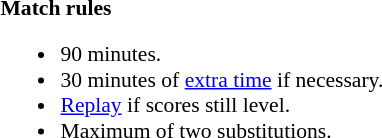<table style="width:100%; font-size:90%;">
<tr>
<td><br><strong>Match rules</strong><ul><li>90 minutes.</li><li>30 minutes of <a href='#'>extra time</a> if necessary.</li><li><a href='#'>Replay</a> if scores still level.</li><li>Maximum of two substitutions.</li></ul></td>
</tr>
</table>
